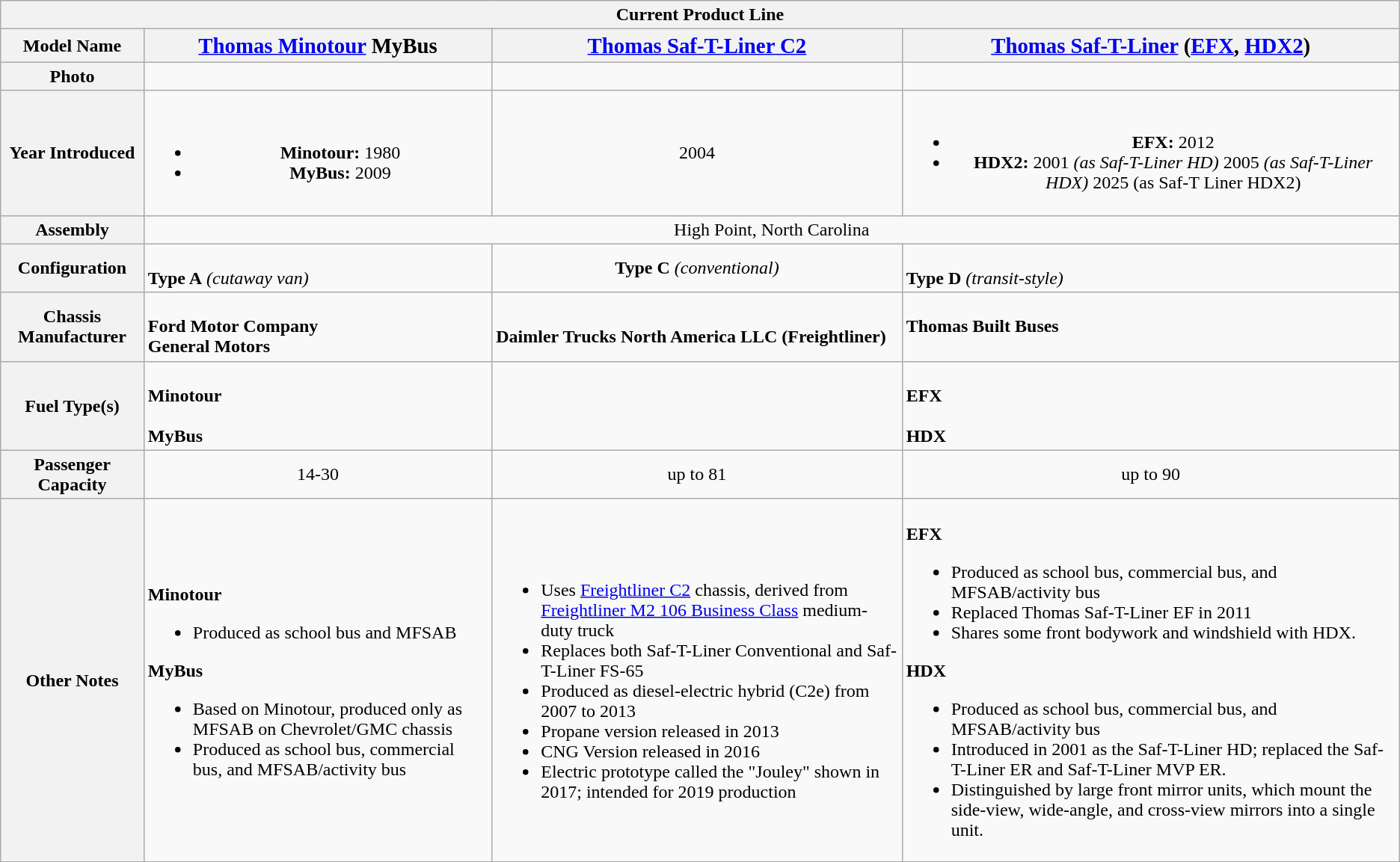<table class="wikitable collapsible">
<tr>
<th colspan=4>Current Product Line</th>
</tr>
<tr>
<th>Model Name</th>
<th><big><a href='#'>Thomas Minotour</a> MyBus</big></th>
<th><big><a href='#'>Thomas Saf-T-Liner C2</a></big></th>
<th><big><a href='#'>Thomas Saf-T-Liner</a> (<a href='#'>EFX</a>, <a href='#'>HDX2</a>)</big></th>
</tr>
<tr>
<th>Photo</th>
<td style="text-align:center"></td>
<td style="text-align:center"></td>
<td style="text-align:center"></td>
</tr>
<tr>
<th>Year Introduced</th>
<td style="text-align:center"><br><ul><li><strong>Minotour:</strong> 1980</li><li><strong>MyBus:</strong> 2009</li></ul></td>
<td style="text-align:center">2004</td>
<td style="text-align:center"><br><ul><li><strong>EFX:</strong> 2012</li><li><strong>HDX2:</strong> 2001 <em>(as Saf-T-Liner HD)</em> 2005 <em>(as Saf-T-Liner HDX)</em> 2025 (as Saf-T Liner HDX2)</li></ul></td>
</tr>
<tr>
<th>Assembly</th>
<td colspan=3 style="text-align:center">High Point, North Carolina</td>
</tr>
<tr>
<th>Configuration</th>
<td><br><strong>Type A</strong> <em>(cutaway van)</em>
</td>
<td style="text-align:center"><strong>Type C</strong> <em>(conventional)</em></td>
<td><br><strong>Type D</strong> <em>(transit-style)</em></td>
</tr>
<tr>
<th>Chassis Manufacturer</th>
<td><br><strong>Ford Motor Company</strong><br>
<strong>General Motors</strong>
</td>
<td><br><strong>Daimler Trucks North America LLC (Freightliner)</strong><br></td>
<td><strong>Thomas Built Buses</strong><br></td>
</tr>
<tr>
<th>Fuel Type(s)</th>
<td><br><strong>Minotour</strong><br><br><strong>MyBus</strong><br></td>
<td style="text-align:center"><br></td>
<td><br><strong>EFX</strong><br><br><strong>HDX</strong>
</td>
</tr>
<tr>
<th>Passenger Capacity</th>
<td style="text-align:center">14-30</td>
<td style="text-align:center">up to 81</td>
<td style="text-align:center">up to 90</td>
</tr>
<tr>
<th>Other Notes</th>
<td><br><strong>Minotour</strong><ul><li>Produced as school bus and MFSAB</li></ul><strong>MyBus</strong><ul><li>Based on Minotour, produced only as MFSAB on Chevrolet/GMC chassis</li><li>Produced as school bus, commercial bus, and MFSAB/activity bus</li></ul></td>
<td><br><ul><li>Uses <a href='#'>Freightliner C2</a> chassis, derived from <a href='#'>Freightliner M2 106 Business Class</a> medium-duty truck</li><li>Replaces both Saf-T-Liner Conventional and Saf-T-Liner FS-65</li><li>Produced as diesel-electric hybrid (C2e) from 2007 to 2013</li><li>Propane version released in 2013</li><li>CNG Version released in 2016</li><li>Electric prototype called the "Jouley" shown in 2017; intended for 2019 production</li></ul></td>
<td><br><strong>EFX</strong><ul><li>Produced as school bus, commercial bus, and MFSAB/activity bus</li><li>Replaced Thomas Saf-T-Liner EF in 2011</li><li>Shares some front bodywork and windshield with HDX.</li></ul><strong>HDX</strong><ul><li>Produced as school bus, commercial bus, and MFSAB/activity bus</li><li>Introduced in 2001 as the Saf-T-Liner HD; replaced the Saf-T-Liner ER and Saf-T-Liner MVP ER.</li><li>Distinguished by large front mirror units, which mount the side-view, wide-angle, and cross-view mirrors into a single unit.</li></ul></td>
</tr>
</table>
